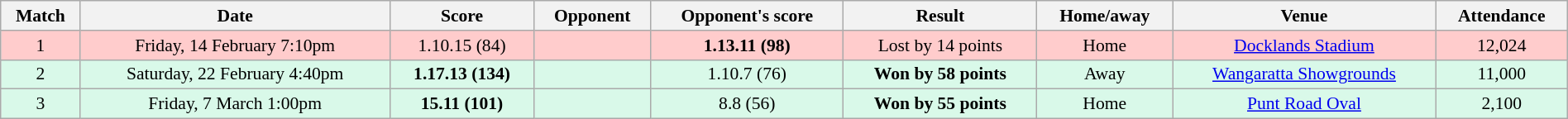<table class="wikitable" style="font-size:90%; text-align:center; width: 100%; margin-left: auto; margin-right: auto;">
<tr>
<th>Match</th>
<th>Date</th>
<th>Score</th>
<th>Opponent</th>
<th>Opponent's score</th>
<th>Result</th>
<th>Home/away</th>
<th>Venue</th>
<th>Attendance</th>
</tr>
<tr style="background:#fcc;">
<td>1</td>
<td>Friday, 14 February 7:10pm</td>
<td>1.10.15 (84)</td>
<td></td>
<td><strong>1.13.11 (98)</strong></td>
<td>Lost by 14 points</td>
<td>Home</td>
<td><a href='#'>Docklands Stadium</a></td>
<td>12,024</td>
</tr>
<tr style="background:#d9f9e9;">
<td>2</td>
<td>Saturday, 22 February 4:40pm</td>
<td><strong>1.17.13 (134)</strong></td>
<td></td>
<td>1.10.7 (76)</td>
<td><strong>Won by 58 points</strong></td>
<td>Away</td>
<td><a href='#'>Wangaratta Showgrounds</a></td>
<td>11,000</td>
</tr>
<tr style="background:#d9f9e9;">
<td>3</td>
<td>Friday, 7 March 1:00pm</td>
<td><strong>15.11 (101)</strong></td>
<td></td>
<td>8.8 (56)</td>
<td><strong>Won by 55 points</strong></td>
<td>Home</td>
<td><a href='#'>Punt Road Oval</a></td>
<td>2,100</td>
</tr>
</table>
